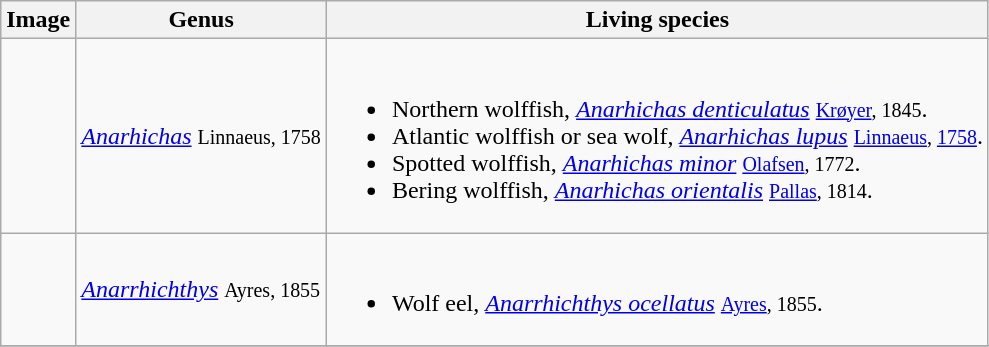<table class="wikitable">
<tr>
<th>Image</th>
<th>Genus</th>
<th>Living species</th>
</tr>
<tr>
<td></td>
<td><em><a href='#'>Anarhichas</a></em> <small>Linnaeus, 1758</small></td>
<td><br><ul><li>Northern wolffish, <em><a href='#'>Anarhichas denticulatus</a></em> <small><a href='#'>Krøyer</a>, 1845</small>.</li><li>Atlantic wolffish or sea wolf, <em><a href='#'>Anarhichas lupus</a></em> <small><a href='#'>Linnaeus</a>, <a href='#'>1758</a></small>.</li><li>Spotted wolffish, <em><a href='#'>Anarhichas minor</a></em> <small><a href='#'>Olafsen</a>, 1772</small>.</li><li>Bering wolffish, <em><a href='#'>Anarhichas orientalis</a></em> <small><a href='#'>Pallas</a>, 1814</small>.</li></ul></td>
</tr>
<tr>
<td></td>
<td><em><a href='#'>Anarrhichthys</a></em> <small>Ayres, 1855</small></td>
<td><br><ul><li>Wolf eel, <em><a href='#'>Anarrhichthys ocellatus</a></em> <small><a href='#'>Ayres</a>, 1855</small>.</li></ul></td>
</tr>
<tr>
</tr>
</table>
